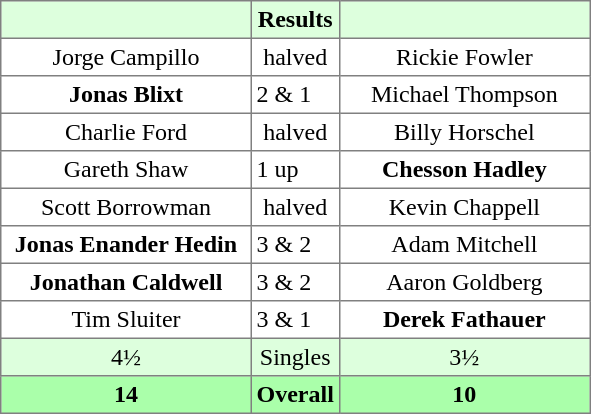<table border="1" cellpadding="3" style="border-collapse:collapse; text-align:center;">
<tr style="background:#ddffdd;">
<th width=160></th>
<th>Results</th>
<th width=160></th>
</tr>
<tr>
<td>Jorge Campillo</td>
<td>halved</td>
<td>Rickie Fowler</td>
</tr>
<tr>
<td><strong>Jonas Blixt</strong></td>
<td align=left> 2 & 1</td>
<td>Michael Thompson</td>
</tr>
<tr>
<td>Charlie Ford</td>
<td>halved</td>
<td>Billy Horschel</td>
</tr>
<tr>
<td>Gareth Shaw</td>
<td align=left> 1 up</td>
<td><strong>Chesson Hadley</strong></td>
</tr>
<tr>
<td>Scott Borrowman</td>
<td>halved</td>
<td>Kevin Chappell</td>
</tr>
<tr>
<td><strong>Jonas Enander Hedin</strong></td>
<td align=left> 3 & 2</td>
<td>Adam Mitchell</td>
</tr>
<tr>
<td><strong>Jonathan Caldwell</strong></td>
<td align=left> 3 & 2</td>
<td>Aaron Goldberg</td>
</tr>
<tr>
<td>Tim Sluiter</td>
<td align=left> 3 & 1</td>
<td><strong>Derek Fathauer</strong></td>
</tr>
<tr style="background:#ddffdd;">
<td>4½</td>
<td>Singles</td>
<td>3½</td>
</tr>
<tr style="background:#aaffaa;">
<th>14</th>
<th>Overall</th>
<th>10</th>
</tr>
</table>
